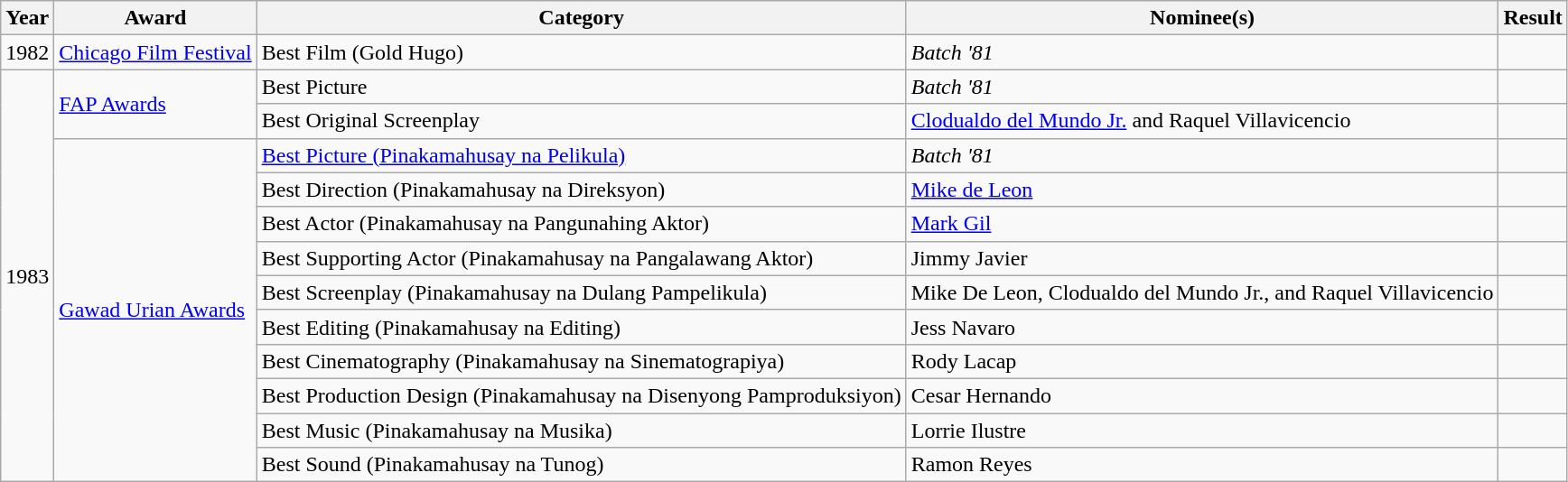<table class="wikitable">
<tr>
<th>Year</th>
<th>Award</th>
<th>Category</th>
<th>Nominee(s)</th>
<th>Result</th>
</tr>
<tr>
<td>1982</td>
<td><a href='#'>Chicago Film Festival</a></td>
<td>Best Film (Gold Hugo)</td>
<td><em>Batch '81</em></td>
<td></td>
</tr>
<tr>
<td rowspan="12">1983</td>
<td rowspan="2"><a href='#'>FAP Awards</a></td>
<td>Best Picture</td>
<td><em>Batch '81</em></td>
<td></td>
</tr>
<tr>
<td>Best Original Screenplay</td>
<td><a href='#'>Clodualdo del Mundo Jr.</a> and Raquel Villavicencio</td>
<td></td>
</tr>
<tr>
<td rowspan="10"><a href='#'>Gawad Urian Awards</a></td>
<td><a href='#'>Best Picture (Pinakamahusay na Pelikula)</a></td>
<td><em>Batch '81</em></td>
<td></td>
</tr>
<tr>
<td>Best Direction (Pinakamahusay na Direksyon)</td>
<td><a href='#'>Mike de Leon</a></td>
<td></td>
</tr>
<tr>
<td>Best Actor (Pinakamahusay na Pangunahing Aktor)</td>
<td><a href='#'>Mark Gil</a></td>
<td></td>
</tr>
<tr>
<td>Best Supporting Actor (Pinakamahusay na Pangalawang Aktor)</td>
<td>Jimmy Javier</td>
<td></td>
</tr>
<tr>
<td>Best Screenplay (Pinakamahusay na Dulang Pampelikula)</td>
<td>Mike De Leon, Clodualdo del Mundo Jr., and Raquel Villavicencio</td>
<td></td>
</tr>
<tr>
<td>Best Editing (Pinakamahusay na Editing)</td>
<td>Jess Navaro</td>
<td></td>
</tr>
<tr>
<td>Best Cinematography (Pinakamahusay na Sinematograpiya)</td>
<td>Rody Lacap</td>
<td></td>
</tr>
<tr>
<td>Best Production Design (Pinakamahusay na Disenyong Pamproduksiyon)</td>
<td>Cesar Hernando</td>
<td></td>
</tr>
<tr>
<td>Best Music (Pinakamahusay na Musika)</td>
<td>Lorrie Ilustre</td>
<td></td>
</tr>
<tr>
<td>Best Sound (Pinakamahusay na Tunog)</td>
<td>Ramon Reyes</td>
<td></td>
</tr>
</table>
